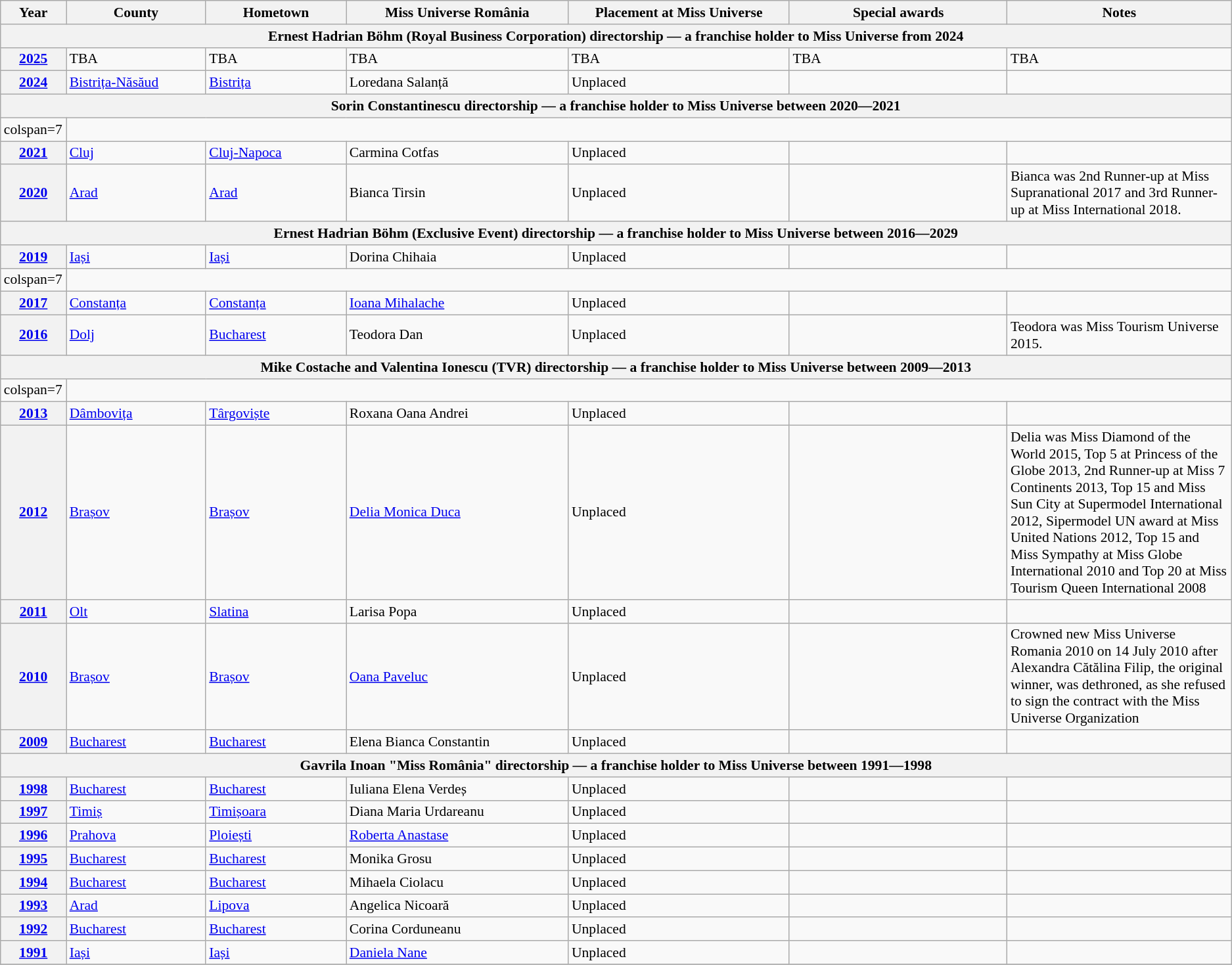<table class="wikitable " style="font-size: 90%;">
<tr>
<th width="60">Year</th>
<th width="150">County</th>
<th width="150">Hometown</th>
<th width="250">Miss Universe România</th>
<th width="250">Placement at Miss Universe</th>
<th width="250">Special awards</th>
<th width="250">Notes</th>
</tr>
<tr>
<th colspan="7">Ernest Hadrian Böhm (Royal Business Corporation) directorship — a franchise holder to Miss Universe from 2024</th>
</tr>
<tr>
<th><a href='#'>2025</a></th>
<td>TBA</td>
<td>TBA</td>
<td>TBA</td>
<td>TBA</td>
<td>TBA</td>
<td>TBA</td>
</tr>
<tr>
<th><a href='#'>2024</a></th>
<td><a href='#'>Bistrița-Năsăud</a></td>
<td><a href='#'>Bistrița</a></td>
<td>Loredana Salanță</td>
<td>Unplaced</td>
<td></td>
<td></td>
</tr>
<tr>
<th colspan="7">Sorin Constantinescu directorship — a franchise holder to Miss Universe between 2020―2021</th>
</tr>
<tr>
<td>colspan=7 </td>
</tr>
<tr>
<th><a href='#'>2021</a></th>
<td><a href='#'>Cluj</a></td>
<td><a href='#'>Cluj-Napoca</a></td>
<td>Carmina Cotfas</td>
<td>Unplaced</td>
<td></td>
<td></td>
</tr>
<tr>
<th><a href='#'>2020</a></th>
<td><a href='#'>Arad</a></td>
<td><a href='#'>Arad</a></td>
<td>Bianca Tirsin</td>
<td>Unplaced</td>
<td></td>
<td>Bianca was 2nd Runner-up at Miss Supranational 2017 and 3rd Runner-up at Miss International 2018.</td>
</tr>
<tr>
<th colspan="7">Ernest Hadrian Böhm (Exclusive Event) directorship — a franchise holder to Miss Universe between 2016―2029</th>
</tr>
<tr>
<th><a href='#'>2019</a></th>
<td><a href='#'>Iași</a></td>
<td><a href='#'>Iași</a></td>
<td>Dorina Chihaia</td>
<td>Unplaced</td>
<td></td>
<td></td>
</tr>
<tr>
<td>colspan=7 </td>
</tr>
<tr>
<th><a href='#'>2017</a></th>
<td><a href='#'>Constanța</a></td>
<td><a href='#'>Constanța</a></td>
<td><a href='#'>Ioana Mihalache</a></td>
<td>Unplaced</td>
<td></td>
<td></td>
</tr>
<tr>
<th><a href='#'>2016</a></th>
<td><a href='#'>Dolj</a></td>
<td><a href='#'>Bucharest</a></td>
<td>Teodora Dan</td>
<td>Unplaced</td>
<td></td>
<td>Teodora was Miss Tourism Universe 2015.</td>
</tr>
<tr>
<th colspan="7">Mike Costache and Valentina Ionescu (TVR) directorship — a franchise holder to Miss Universe between 2009―2013</th>
</tr>
<tr>
<td>colspan=7 </td>
</tr>
<tr>
<th><a href='#'>2013</a></th>
<td><a href='#'>Dâmbovița</a></td>
<td><a href='#'>Târgoviște</a></td>
<td>Roxana Oana Andrei</td>
<td>Unplaced</td>
<td></td>
<td></td>
</tr>
<tr>
<th><a href='#'>2012</a></th>
<td><a href='#'>Brașov</a></td>
<td><a href='#'>Brașov</a></td>
<td><a href='#'>Delia Monica Duca</a></td>
<td>Unplaced</td>
<td></td>
<td>Delia was Miss Diamond of the World 2015,  Top 5 at Princess of the Globe 2013, 2nd Runner-up at Miss 7 Continents 2013, Top 15 and Miss Sun City at Supermodel International 2012, Sipermodel UN award at Miss United Nations 2012, Top 15 and Miss Sympathy at Miss Globe International 2010 and Top 20 at Miss Tourism Queen International 2008</td>
</tr>
<tr>
<th><a href='#'>2011</a></th>
<td><a href='#'>Olt</a></td>
<td><a href='#'>Slatina</a></td>
<td>Larisa Popa</td>
<td>Unplaced</td>
<td></td>
<td></td>
</tr>
<tr>
<th><a href='#'>2010</a></th>
<td><a href='#'>Brașov</a></td>
<td><a href='#'>Brașov</a></td>
<td><a href='#'>Oana Paveluc</a></td>
<td>Unplaced</td>
<td></td>
<td>Crowned new Miss Universe Romania 2010 on 14 July 2010 after Alexandra Cătălina Filip, the original winner, was dethroned, as she refused to sign the contract with the Miss Universe Organization</td>
</tr>
<tr>
<th><a href='#'>2009</a></th>
<td><a href='#'>Bucharest</a></td>
<td><a href='#'>Bucharest</a></td>
<td>Elena Bianca Constantin</td>
<td>Unplaced</td>
<td></td>
<td></td>
</tr>
<tr>
<th colspan="7">Gavrila Inoan "Miss România" directorship — a franchise holder to Miss Universe between 1991―1998</th>
</tr>
<tr>
<th><a href='#'>1998</a></th>
<td><a href='#'>Bucharest</a></td>
<td><a href='#'>Bucharest</a></td>
<td>Iuliana Elena Verdeș</td>
<td>Unplaced</td>
<td></td>
<td></td>
</tr>
<tr>
<th><a href='#'>1997</a></th>
<td><a href='#'>Timiș</a></td>
<td><a href='#'>Timișoara</a></td>
<td>Diana Maria Urdareanu</td>
<td>Unplaced</td>
<td></td>
<td></td>
</tr>
<tr>
<th><a href='#'>1996</a></th>
<td><a href='#'>Prahova</a></td>
<td><a href='#'>Ploiești</a></td>
<td><a href='#'>Roberta Anastase</a></td>
<td>Unplaced</td>
<td></td>
<td></td>
</tr>
<tr>
<th><a href='#'>1995</a></th>
<td><a href='#'>Bucharest</a></td>
<td><a href='#'>Bucharest</a></td>
<td>Monika Grosu</td>
<td>Unplaced</td>
<td></td>
<td></td>
</tr>
<tr>
<th><a href='#'>1994</a></th>
<td><a href='#'>Bucharest</a></td>
<td><a href='#'>Bucharest</a></td>
<td>Mihaela Ciolacu</td>
<td>Unplaced</td>
<td></td>
<td></td>
</tr>
<tr>
<th><a href='#'>1993</a></th>
<td><a href='#'>Arad</a></td>
<td><a href='#'>Lipova</a></td>
<td>Angelica Nicoară</td>
<td>Unplaced</td>
<td></td>
<td></td>
</tr>
<tr>
<th><a href='#'>1992</a></th>
<td><a href='#'>Bucharest</a></td>
<td><a href='#'>Bucharest</a></td>
<td>Corina Corduneanu</td>
<td>Unplaced</td>
<td></td>
<td></td>
</tr>
<tr>
<th><a href='#'>1991</a></th>
<td><a href='#'>Iași</a></td>
<td><a href='#'>Iași</a></td>
<td><a href='#'>Daniela Nane</a></td>
<td>Unplaced</td>
<td></td>
<td></td>
</tr>
<tr>
</tr>
</table>
